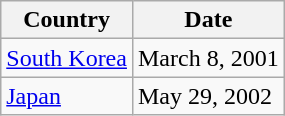<table class="wikitable">
<tr>
<th>Country</th>
<th>Date</th>
</tr>
<tr>
<td><a href='#'>South Korea</a></td>
<td>March 8, 2001</td>
</tr>
<tr>
<td><a href='#'>Japan</a></td>
<td>May 29, 2002</td>
</tr>
</table>
